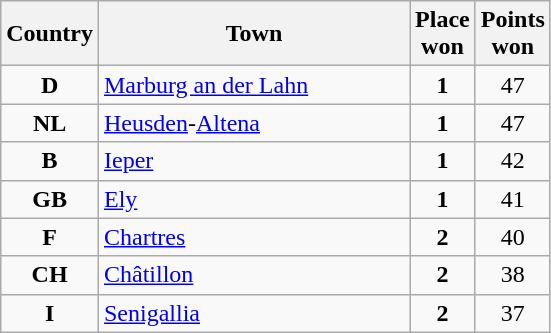<table class="wikitable">
<tr>
<th width="25">Country</th>
<th width="200">Town</th>
<th width="25">Place won</th>
<th width="25">Points won</th>
</tr>
<tr>
<td align="center"><strong>D</strong></td>
<td align="left"><a href='#'>Marburg an der Lahn</a></td>
<td align="center"><strong>1</strong></td>
<td align="center">47</td>
</tr>
<tr>
<td align="center"><strong>NL</strong></td>
<td align="left"><a href='#'>Heusden</a>-<a href='#'>Altena</a></td>
<td align="center"><strong>1</strong></td>
<td align="center">47</td>
</tr>
<tr>
<td align="center"><strong>B</strong></td>
<td align="left"><a href='#'>Ieper</a></td>
<td align="center"><strong>1</strong></td>
<td align="center">42</td>
</tr>
<tr>
<td align="center"><strong>GB</strong></td>
<td align="left"><a href='#'>Ely</a></td>
<td align="center"><strong>1</strong></td>
<td align="center">41</td>
</tr>
<tr>
<td align="center"><strong>F</strong></td>
<td align="left"><a href='#'>Chartres</a></td>
<td align="center"><strong>2</strong></td>
<td align="center">40</td>
</tr>
<tr>
<td align="center"><strong>CH</strong></td>
<td align="left"><a href='#'>Châtillon</a></td>
<td align="center"><strong>2</strong></td>
<td align="center">38</td>
</tr>
<tr>
<td align="center"><strong>I</strong></td>
<td align="left"><a href='#'>Senigallia</a></td>
<td align="center"><strong>2</strong></td>
<td align="center">37</td>
</tr>
</table>
